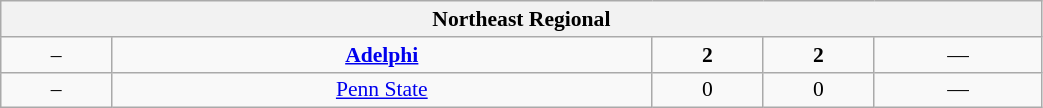<table class="wikitable" style="font-size:90%; width: 55%; text-align: center">
<tr>
<th colspan=5>Northeast Regional</th>
</tr>
<tr>
<td>–</td>
<td><strong><a href='#'>Adelphi</a></strong></td>
<td><strong>2</strong></td>
<td><strong>2</strong></td>
<td>—</td>
</tr>
<tr>
<td>–</td>
<td><a href='#'>Penn State</a></td>
<td>0</td>
<td>0</td>
<td>—</td>
</tr>
</table>
